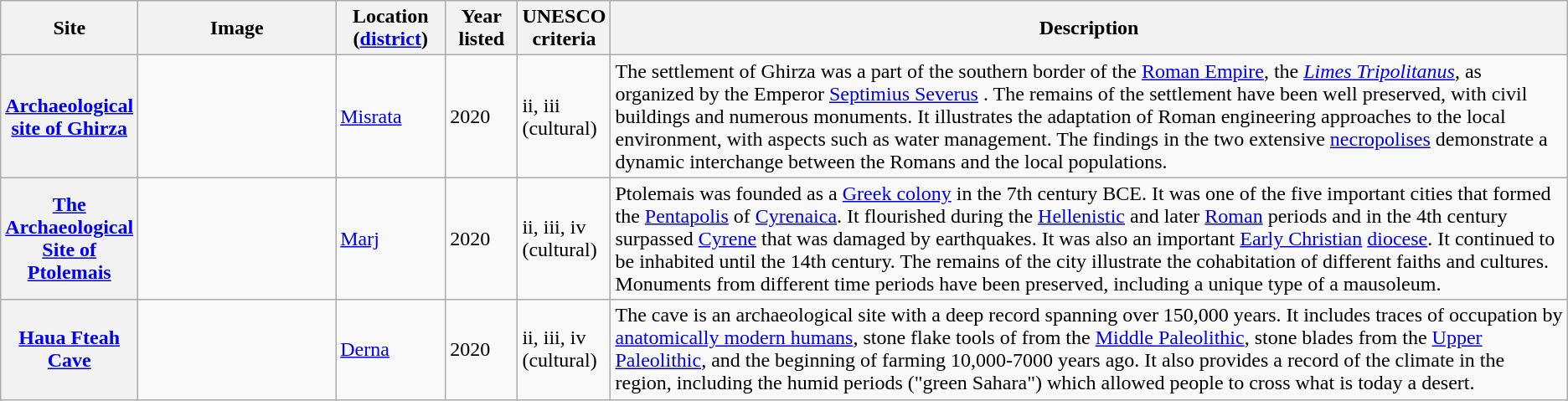<table class="wikitable sortable plainrowheaders">
<tr>
<th style="width:100px;" scope="col">Site</th>
<th class="unsortable" style="width:150px;" scope="col">Image</th>
<th style="width:80px;" scope="col">Location (<a href='#'>district</a>)</th>
<th style="width:50px;" scope="col">Year listed</th>
<th style="width:60px;" scope="col">UNESCO criteria</th>
<th scope="col" class="unsortable">Description</th>
</tr>
<tr>
<th scope="row"><a href='#'>Archaeological site of Ghirza</a></th>
<td></td>
<td><a href='#'>Misrata</a></td>
<td>2020</td>
<td>ii, iii (cultural)</td>
<td>The settlement of Ghirza was a part of the southern border of the <a href='#'>Roman Empire</a>, the <em><a href='#'>Limes Tripolitanus</a></em>, as organized by the Emperor <a href='#'>Septimius Severus</a> . The remains of the settlement have been well preserved, with civil buildings and numerous monuments. It illustrates the adaptation of Roman engineering approaches to the local environment, with aspects such as water management. The findings in the two extensive <a href='#'>necropolises</a> demonstrate a dynamic interchange between the Romans and the local populations.</td>
</tr>
<tr>
<th scope="row"><a href='#'>The Archaeological Site of Ptolemais</a></th>
<td></td>
<td><a href='#'>Marj</a></td>
<td>2020</td>
<td>ii, iii, iv (cultural)</td>
<td>Ptolemais was founded as a <a href='#'>Greek colony</a> in the 7th century BCE. It was one of the five important cities that formed the <a href='#'>Pentapolis</a> of <a href='#'>Cyrenaica</a>. It flourished during the <a href='#'>Hellenistic</a> and later <a href='#'>Roman</a> periods and in the 4th century surpassed <a href='#'>Cyrene</a> that was damaged by earthquakes. It was also an important <a href='#'>Early Christian</a> <a href='#'>diocese</a>. It continued to be inhabited until the 14th century. The remains of the city illustrate the cohabitation of different faiths and cultures. Monuments from different time periods have been preserved, including a unique type of a mausoleum.</td>
</tr>
<tr>
<th scope="row"><a href='#'>Haua Fteah Cave</a></th>
<td></td>
<td><a href='#'>Derna</a></td>
<td>2020</td>
<td>ii, iii, iv (cultural)</td>
<td>The cave is an archaeological site with a  deep record spanning over 150,000 years. It includes traces of occupation by <a href='#'>anatomically modern humans</a>, stone flake tools of from the <a href='#'>Middle Paleolithic</a>, stone blades from the <a href='#'>Upper Paleolithic</a>, and the beginning of farming 10,000-7000 years ago. It also provides a record of the climate in the region, including the humid periods ("green Sahara") which allowed people to cross what is today a desert.</td>
</tr>
</table>
